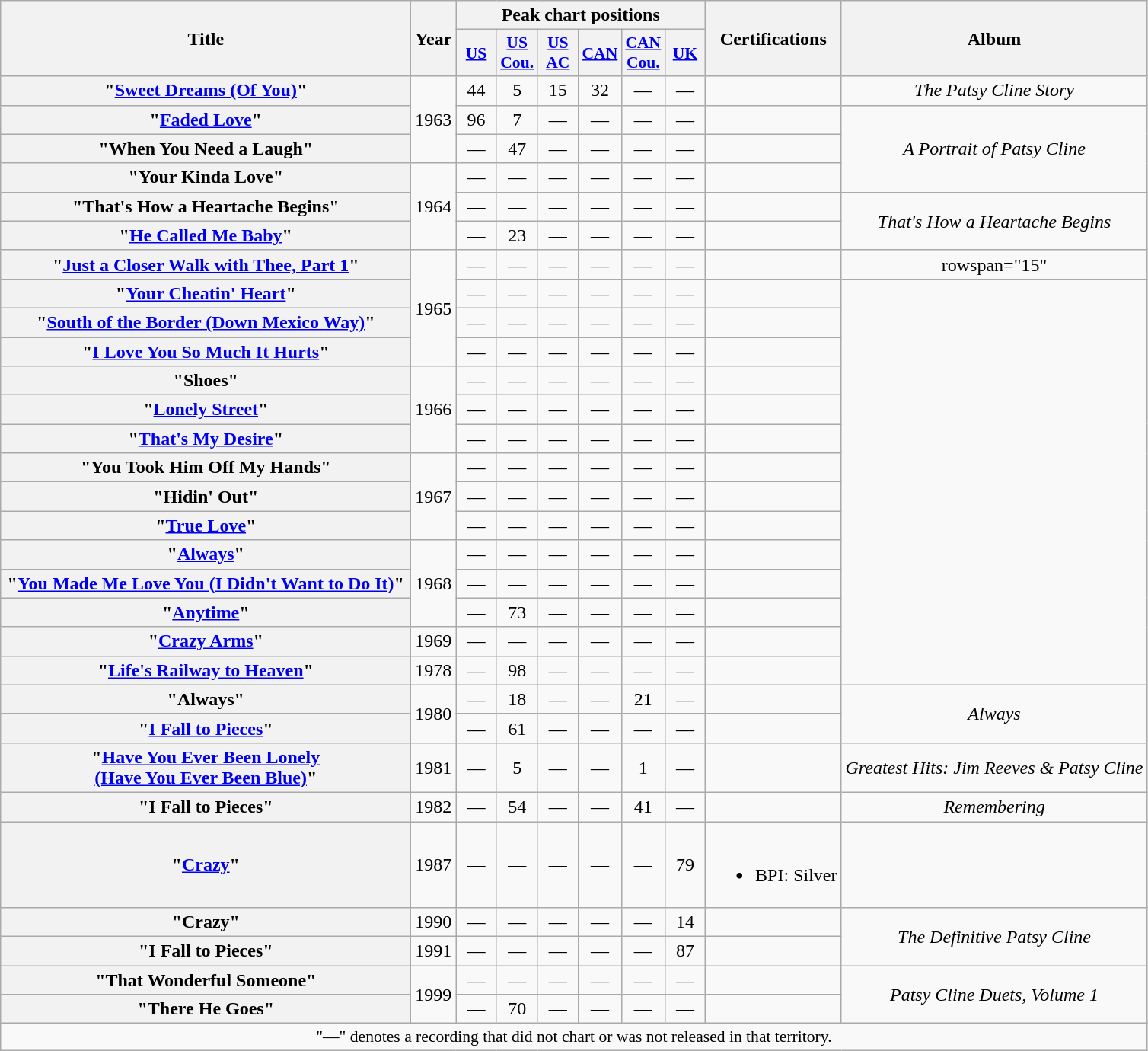<table class="wikitable plainrowheaders" style="text-align:center;" border="1">
<tr>
<th scope="col" rowspan="2" style="width:22em;">Title</th>
<th scope="col" rowspan="2">Year</th>
<th scope="col" colspan="6">Peak chart positions</th>
<th scope="col" rowspan="2">Certifications</th>
<th scope="col" rowspan="2">Album</th>
</tr>
<tr>
<th scope="col" style="width:2em;font-size:90%;"><a href='#'>US</a><br></th>
<th scope="col" style="width:2em;font-size:90%;"><a href='#'>US<br>Cou.</a><br></th>
<th scope="col" style="width:2em;font-size:90%;"><a href='#'>US<br>AC</a><br></th>
<th scope="col" style="width:2em;font-size:90%;"><a href='#'>CAN</a><br></th>
<th scope="col" style="width:2em;font-size:90%;"><a href='#'>CAN<br>Cou.</a><br></th>
<th scope="col" style="width:2em;font-size:90%;"><a href='#'>UK</a><br></th>
</tr>
<tr>
<th scope="row">"<a href='#'>Sweet Dreams (Of You)</a>"</th>
<td rowspan="3">1963</td>
<td>44</td>
<td>5</td>
<td>15</td>
<td>32</td>
<td>—</td>
<td>—</td>
<td></td>
<td><em>The Patsy Cline Story</em></td>
</tr>
<tr>
<th scope="row">"<a href='#'>Faded Love</a>"</th>
<td>96</td>
<td>7</td>
<td>—</td>
<td>—</td>
<td>—</td>
<td>—</td>
<td></td>
<td rowspan="3"><em>A Portrait of Patsy Cline</em></td>
</tr>
<tr>
<th scope="row">"When You Need a Laugh"</th>
<td>—</td>
<td>47</td>
<td>—</td>
<td>—</td>
<td>—</td>
<td>—</td>
<td></td>
</tr>
<tr>
<th scope="row">"Your Kinda Love"</th>
<td rowspan="3">1964</td>
<td>—</td>
<td>—</td>
<td>—</td>
<td>—</td>
<td>—</td>
<td>—</td>
<td></td>
</tr>
<tr>
<th scope="row">"That's How a Heartache Begins"</th>
<td>—</td>
<td>—</td>
<td>—</td>
<td>—</td>
<td>—</td>
<td>—</td>
<td></td>
<td rowspan="2"><em>That's How a Heartache Begins</em></td>
</tr>
<tr>
<th scope="row">"<a href='#'>He Called Me Baby</a>"</th>
<td>—</td>
<td>23</td>
<td>—</td>
<td>—</td>
<td>—</td>
<td>—</td>
<td></td>
</tr>
<tr>
<th scope="row">"<a href='#'>Just a Closer Walk with Thee, Part 1</a>"</th>
<td rowspan="4">1965</td>
<td>—</td>
<td>—</td>
<td>—</td>
<td>—</td>
<td>—</td>
<td>—</td>
<td></td>
<td>rowspan="15" </td>
</tr>
<tr>
<th scope="row">"<a href='#'>Your Cheatin' Heart</a>"</th>
<td>—</td>
<td>—</td>
<td>—</td>
<td>—</td>
<td>—</td>
<td>—</td>
<td></td>
</tr>
<tr>
<th scope="row">"<a href='#'>South of the Border (Down Mexico Way)</a>"</th>
<td>—</td>
<td>—</td>
<td>—</td>
<td>—</td>
<td>—</td>
<td>—</td>
<td></td>
</tr>
<tr>
<th scope="row">"<a href='#'>I Love You So Much It Hurts</a>"</th>
<td>—</td>
<td>—</td>
<td>—</td>
<td>—</td>
<td>—</td>
<td>—</td>
<td></td>
</tr>
<tr>
<th scope="row">"Shoes"</th>
<td rowspan="3">1966</td>
<td>—</td>
<td>—</td>
<td>—</td>
<td>—</td>
<td>—</td>
<td>—</td>
<td></td>
</tr>
<tr>
<th scope="row">"<a href='#'>Lonely Street</a>"</th>
<td>—</td>
<td>—</td>
<td>—</td>
<td>—</td>
<td>—</td>
<td>—</td>
<td></td>
</tr>
<tr>
<th scope="row">"<a href='#'>That's My Desire</a>"</th>
<td>—</td>
<td>—</td>
<td>—</td>
<td>—</td>
<td>—</td>
<td>—</td>
<td></td>
</tr>
<tr>
<th scope="row">"You Took Him Off My Hands"</th>
<td rowspan="3">1967</td>
<td>—</td>
<td>—</td>
<td>—</td>
<td>—</td>
<td>—</td>
<td>—</td>
<td></td>
</tr>
<tr>
<th scope="row">"Hidin' Out"</th>
<td>—</td>
<td>—</td>
<td>—</td>
<td>—</td>
<td>—</td>
<td>—</td>
<td></td>
</tr>
<tr>
<th scope="row">"<a href='#'>True Love</a>"</th>
<td>—</td>
<td>—</td>
<td>—</td>
<td>—</td>
<td>—</td>
<td>—</td>
<td></td>
</tr>
<tr>
<th scope="row">"<a href='#'>Always</a>"</th>
<td rowspan="3">1968</td>
<td>—</td>
<td>—</td>
<td>—</td>
<td>—</td>
<td>—</td>
<td>—</td>
<td></td>
</tr>
<tr>
<th scope="row">"<a href='#'>You Made Me Love You (I Didn't Want to Do It)</a>"</th>
<td>—</td>
<td>—</td>
<td>—</td>
<td>—</td>
<td>—</td>
<td>—</td>
<td></td>
</tr>
<tr>
<th scope="row">"<a href='#'>Anytime</a>"</th>
<td>—</td>
<td>73</td>
<td>—</td>
<td>—</td>
<td>—</td>
<td>—</td>
<td></td>
</tr>
<tr>
<th scope="row">"<a href='#'>Crazy Arms</a>"</th>
<td>1969</td>
<td>—</td>
<td>—</td>
<td>—</td>
<td>—</td>
<td>—</td>
<td>—</td>
<td></td>
</tr>
<tr>
<th scope="row">"<a href='#'>Life's Railway to Heaven</a>"</th>
<td>1978</td>
<td>—</td>
<td>98</td>
<td>—</td>
<td>—</td>
<td>—</td>
<td>—</td>
<td></td>
</tr>
<tr>
<th scope="row">"Always"</th>
<td rowspan="2">1980</td>
<td>—</td>
<td>18</td>
<td>—</td>
<td>—</td>
<td>21</td>
<td>—</td>
<td></td>
<td rowspan="2"><em>Always</em></td>
</tr>
<tr>
<th scope="row">"<a href='#'>I Fall to Pieces</a>"</th>
<td>—</td>
<td>61</td>
<td>—</td>
<td>—</td>
<td>—</td>
<td>—</td>
<td></td>
</tr>
<tr>
<th scope="row">"<a href='#'>Have You Ever Been Lonely<br>(Have You Ever Been Blue)</a>" </th>
<td>1981</td>
<td>—</td>
<td>5</td>
<td>—</td>
<td>—</td>
<td>1</td>
<td>—</td>
<td></td>
<td><em>Greatest Hits: Jim Reeves & Patsy Cline</em></td>
</tr>
<tr>
<th scope="row">"I Fall to Pieces" </th>
<td>1982</td>
<td>—</td>
<td>54</td>
<td>—</td>
<td>—</td>
<td>41</td>
<td>—</td>
<td></td>
<td><em>Remembering</em></td>
</tr>
<tr>
<th scope="row">"<a href='#'>Crazy</a>"</th>
<td>1987</td>
<td>—</td>
<td>—</td>
<td>—</td>
<td>—</td>
<td>—</td>
<td>79</td>
<td><br><ul><li>BPI: Silver</li></ul></td>
<td></td>
</tr>
<tr>
<th scope="row">"Crazy"</th>
<td>1990</td>
<td>—</td>
<td>—</td>
<td>—</td>
<td>—</td>
<td>—</td>
<td>14</td>
<td></td>
<td rowspan="2"><em>The Definitive Patsy Cline</em></td>
</tr>
<tr>
<th scope="row">"I Fall to Pieces"</th>
<td>1991</td>
<td>—</td>
<td>—</td>
<td>—</td>
<td>—</td>
<td>—</td>
<td>87</td>
<td></td>
</tr>
<tr>
<th scope="row">"That Wonderful Someone" </th>
<td rowspan="2">1999</td>
<td>—</td>
<td>—</td>
<td>—</td>
<td>—</td>
<td>—</td>
<td>—</td>
<td></td>
<td rowspan="2"><em>Patsy Cline Duets, Volume 1</em></td>
</tr>
<tr>
<th scope="row">"There He Goes" </th>
<td>—</td>
<td>70</td>
<td>—</td>
<td>—</td>
<td>—</td>
<td>—</td>
<td></td>
</tr>
<tr>
<td colspan="10" style="font-size:90%">"—" denotes a recording that did not chart or was not released in that territory.</td>
</tr>
</table>
